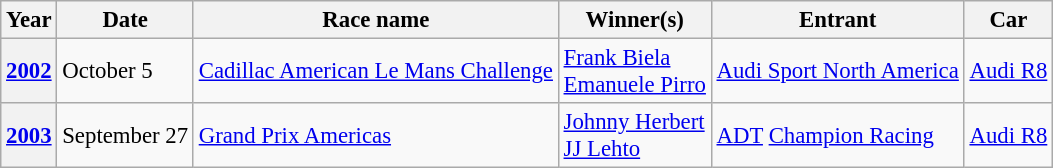<table class="wikitable" style="font-size: 95%;">
<tr>
<th>Year</th>
<th>Date</th>
<th>Race name</th>
<th>Winner(s)</th>
<th>Entrant</th>
<th>Car</th>
</tr>
<tr>
<th><a href='#'>2002</a></th>
<td>October 5</td>
<td><a href='#'>Cadillac American Le Mans Challenge</a></td>
<td> <a href='#'>Frank Biela</a><br> <a href='#'>Emanuele Pirro</a></td>
<td><a href='#'>Audi Sport North America</a></td>
<td><a href='#'>Audi R8</a></td>
</tr>
<tr>
<th><a href='#'>2003</a></th>
<td>September 27</td>
<td><a href='#'>Grand Prix Americas</a></td>
<td> <a href='#'>Johnny Herbert</a><br> <a href='#'>JJ Lehto</a></td>
<td><a href='#'>ADT</a> <a href='#'>Champion Racing</a></td>
<td><a href='#'>Audi R8</a></td>
</tr>
</table>
